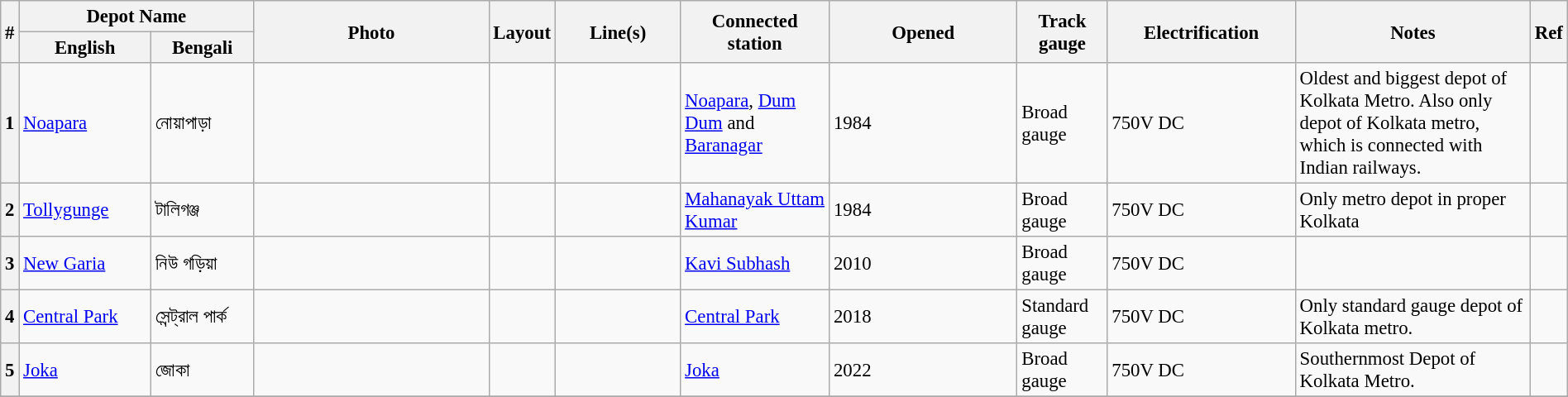<table class="wikitable sortable" width="100%" style="font-size:95%;">
<tr>
<th rowspan="2" width="1%">#</th>
<th colspan="2" width="15%">Depot Name</th>
<th rowspan="2" width="15%">Photo</th>
<th rowspan="2">Layout</th>
<th rowspan="2" width="8%">Line(s)</th>
<th rowspan="2">Connected station</th>
<th rowspan="2" width="12%">Opened</th>
<th rowspan="2">Track gauge</th>
<th rowspan="2" width="12%">Electrification</th>
<th rowspan="2" width="15%">Notes</th>
<th rowspan="2">Ref</th>
</tr>
<tr>
<th>English</th>
<th>Bengali</th>
</tr>
<tr>
<th align="center">1</th>
<td><a href='#'>Noapara</a></td>
<td>নোয়াপাড়া</td>
<td></td>
<td></td>
<td><br><br></td>
<td><a href='#'>Noapara</a>, <a href='#'>Dum Dum</a> and <a href='#'>Baranagar</a></td>
<td align="left">1984</td>
<td>Broad gauge</td>
<td>750V DC</td>
<td>Oldest and biggest depot of Kolkata Metro. Also only depot of Kolkata metro, which is connected with Indian railways.</td>
<td></td>
</tr>
<tr>
<th>2</th>
<td><a href='#'>Tollygunge</a></td>
<td>টালিগঞ্জ</td>
<td></td>
<td></td>
<td></td>
<td><a href='#'>Mahanayak Uttam Kumar</a></td>
<td>1984</td>
<td>Broad gauge</td>
<td>750V DC</td>
<td>Only metro depot in proper Kolkata</td>
<td></td>
</tr>
<tr>
<th>3</th>
<td><a href='#'>New Garia</a></td>
<td>নিউ গড়িয়া</td>
<td></td>
<td></td>
<td><br></td>
<td><a href='#'>Kavi Subhash</a></td>
<td>2010</td>
<td>Broad gauge</td>
<td>750V DC</td>
<td></td>
<td></td>
</tr>
<tr>
<th>4</th>
<td><a href='#'>Central Park</a></td>
<td>সেন্ট্রাল পার্ক</td>
<td></td>
<td></td>
<td></td>
<td><a href='#'>Central Park</a></td>
<td>2018</td>
<td>Standard gauge</td>
<td>750V DC</td>
<td>Only standard gauge depot of Kolkata metro.</td>
<td></td>
</tr>
<tr>
<th align="center">5</th>
<td><a href='#'>Joka</a></td>
<td>জোকা</td>
<td></td>
<td></td>
<td></td>
<td><a href='#'>Joka</a></td>
<td>2022</td>
<td>Broad gauge</td>
<td>750V DC</td>
<td>Southernmost Depot of Kolkata Metro.</td>
<td></td>
</tr>
<tr>
</tr>
</table>
